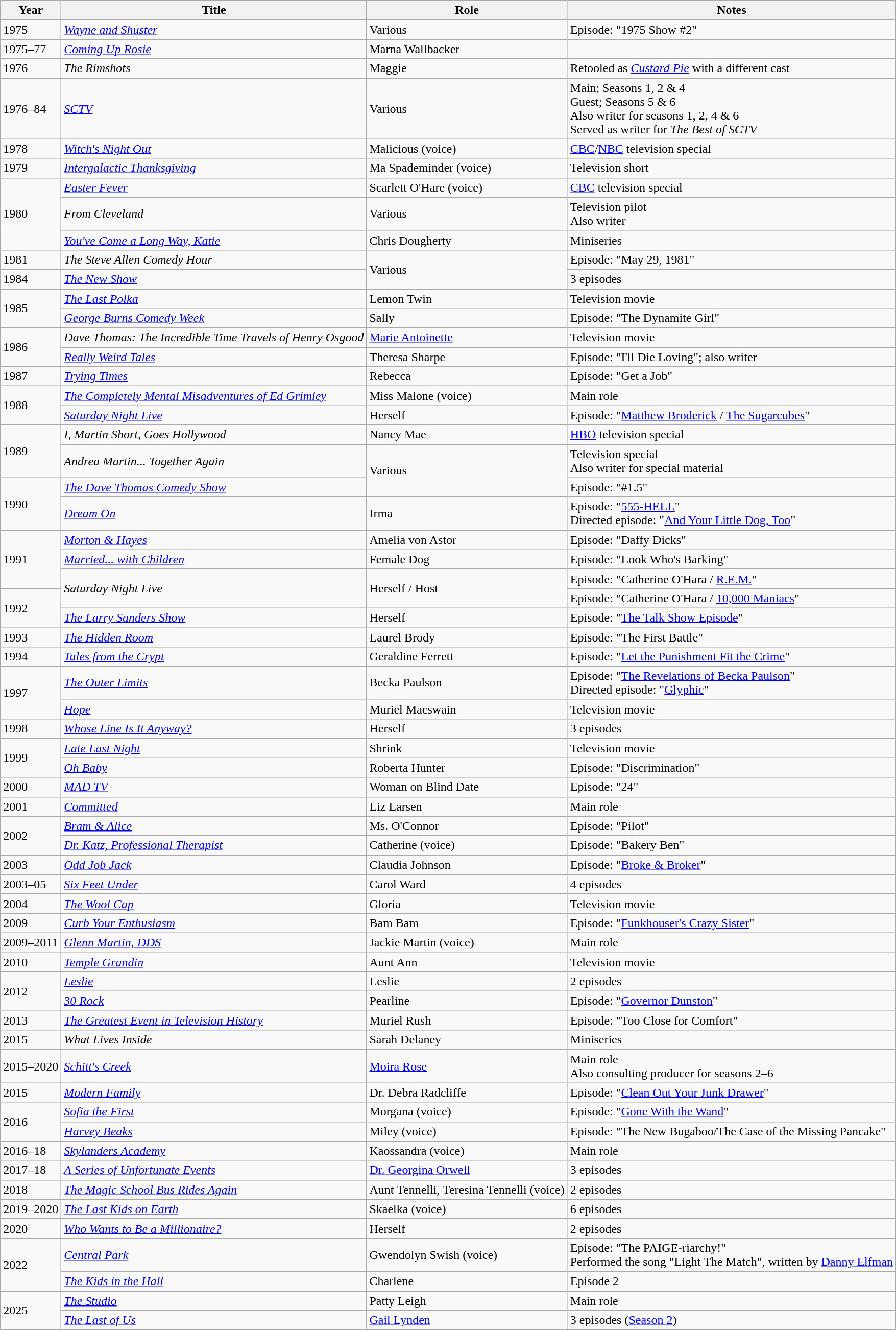<table class="wikitable sortable">
<tr>
<th>Year</th>
<th>Title</th>
<th>Role</th>
<th class="unsortable">Notes</th>
</tr>
<tr>
<td>1975</td>
<td><em><a href='#'>Wayne and Shuster</a></em></td>
<td>Various</td>
<td>Episode: "1975 Show #2"</td>
</tr>
<tr>
<td>1975–77</td>
<td><em><a href='#'>Coming Up Rosie</a></em></td>
<td>Marna Wallbacker</td>
<td></td>
</tr>
<tr>
<td>1976</td>
<td data-sort-value="Rimshots, The"><em>The Rimshots</em></td>
<td>Maggie</td>
<td>Retooled as <em><a href='#'>Custard Pie</a></em> with a different cast</td>
</tr>
<tr>
<td>1976–84</td>
<td><em><a href='#'>SCTV</a></em></td>
<td>Various</td>
<td>Main; Seasons 1, 2 & 4<br>Guest; Seasons 5 & 6 <br>Also writer for seasons 1, 2, 4 & 6 <br>Served as writer for <em>The Best of SCTV</em></td>
</tr>
<tr>
<td>1978</td>
<td><em><a href='#'>Witch's Night Out</a></em></td>
<td>Malicious (voice)</td>
<td><a href='#'>CBC</a>/<a href='#'>NBC</a> television special</td>
</tr>
<tr>
<td>1979</td>
<td><em><a href='#'>Intergalactic Thanksgiving</a></em></td>
<td>Ma Spademinder (voice)</td>
<td>Television short</td>
</tr>
<tr>
<td rowspan="3">1980</td>
<td><em><a href='#'>Easter Fever</a></em></td>
<td>Scarlett O'Hare (voice)</td>
<td><a href='#'>CBC</a> television special</td>
</tr>
<tr>
<td><em>From Cleveland</em></td>
<td>Various</td>
<td>Television pilot<br>Also writer</td>
</tr>
<tr>
<td><em><a href='#'>You've Come a Long Way, Katie</a></em></td>
<td>Chris Dougherty</td>
<td>Miniseries</td>
</tr>
<tr>
<td>1981</td>
<td data-sort-value="Steve Allen Comedy Hour, The"><em>The Steve Allen Comedy Hour</em></td>
<td rowspan="2">Various</td>
<td>Episode: "May 29, 1981"</td>
</tr>
<tr>
<td>1984</td>
<td data-sort-value="New Show, The"><em><a href='#'>The New Show</a></em></td>
<td>3 episodes</td>
</tr>
<tr>
<td rowspan=2>1985</td>
<td data-sort-value="Last Polka, The"><em><a href='#'>The Last Polka</a></em></td>
<td>Lemon Twin</td>
<td>Television movie</td>
</tr>
<tr>
<td><em><a href='#'>George Burns Comedy Week</a></em></td>
<td>Sally</td>
<td>Episode: "The Dynamite Girl"</td>
</tr>
<tr>
<td rowspan=2>1986</td>
<td><em>Dave Thomas: The Incredible Time Travels of Henry Osgood</em></td>
<td><a href='#'>Marie Antoinette</a></td>
<td>Television movie</td>
</tr>
<tr>
<td><em><a href='#'>Really Weird Tales</a></em></td>
<td>Theresa Sharpe</td>
<td>Episode: "I'll Die Loving"; also writer</td>
</tr>
<tr>
<td>1987</td>
<td><em><a href='#'>Trying Times</a></em></td>
<td>Rebecca</td>
<td>Episode: "Get a Job"</td>
</tr>
<tr>
<td rowspan="2">1988</td>
<td data-sort-value="Completely Mental Misadventures of Ed Grimley, The"><em><a href='#'>The Completely Mental Misadventures of Ed Grimley</a></em></td>
<td>Miss Malone (voice)</td>
<td>Main role</td>
</tr>
<tr>
<td><em><a href='#'>Saturday Night Live</a></em></td>
<td>Herself</td>
<td>Episode: "<a href='#'>Matthew Broderick</a> / <a href='#'>The Sugarcubes</a>"</td>
</tr>
<tr>
<td rowspan="2">1989</td>
<td><em>I, Martin Short, Goes Hollywood</em></td>
<td>Nancy Mae</td>
<td><a href='#'>HBO</a> television special</td>
</tr>
<tr>
<td><em>Andrea Martin... Together Again</em></td>
<td rowspan="2">Various</td>
<td>Television special <br>Also writer for special material</td>
</tr>
<tr>
<td rowspan="2">1990</td>
<td data-sort-value="Dave Thomas Comedy Show, The"><em><a href='#'>The Dave Thomas Comedy Show</a></em></td>
<td>Episode: "#1.5"</td>
</tr>
<tr>
<td><em><a href='#'>Dream On</a></em></td>
<td>Irma</td>
<td>Episode: "<a href='#'>555-HELL</a>" <br>Directed episode: "<a href='#'>And Your Little Dog, Too</a>"</td>
</tr>
<tr>
<td rowspan="3">1991</td>
<td><em><a href='#'>Morton & Hayes</a></em></td>
<td>Amelia von Astor</td>
<td>Episode: "Daffy Dicks"</td>
</tr>
<tr>
<td><em><a href='#'>Married... with Children</a></em></td>
<td>Female Dog</td>
<td>Episode: "Look Who's Barking"</td>
</tr>
<tr>
<td rowspan="2"><em>Saturday Night Live</em></td>
<td rowspan="2">Herself / Host</td>
<td>Episode: "Catherine O'Hara / <a href='#'>R.E.M.</a>"</td>
</tr>
<tr>
<td rowspan="2">1992</td>
<td>Episode: "Catherine O'Hara / <a href='#'>10,000 Maniacs</a>"</td>
</tr>
<tr>
<td data-sort-value="Larry Sanders Show, The"><em><a href='#'>The Larry Sanders Show</a></em></td>
<td>Herself</td>
<td>Episode: "<a href='#'>The Talk Show Episode</a>"</td>
</tr>
<tr>
<td>1993</td>
<td data-sort-value="Hidden Room, The"><em><a href='#'>The Hidden Room</a></em></td>
<td>Laurel Brody</td>
<td>Episode: "The First Battle"</td>
</tr>
<tr>
<td>1994</td>
<td><em><a href='#'>Tales from the Crypt</a></em></td>
<td>Geraldine Ferrett</td>
<td>Episode: "<a href='#'>Let the Punishment Fit the Crime</a>"</td>
</tr>
<tr>
<td rowspan=2>1997</td>
<td data-sort-value="Outer Limits, The"><em><a href='#'>The Outer Limits</a></em></td>
<td>Becka Paulson</td>
<td>Episode: "<a href='#'>The Revelations of Becka Paulson</a>"<br>Directed episode: "<a href='#'>Glyphic</a>"</td>
</tr>
<tr>
<td><em><a href='#'>Hope</a></em></td>
<td>Muriel Macswain</td>
<td>Television movie</td>
</tr>
<tr>
<td>1998</td>
<td><em><a href='#'>Whose Line Is It Anyway?</a></em></td>
<td>Herself</td>
<td>3 episodes</td>
</tr>
<tr>
<td rowspan=2>1999</td>
<td><em><a href='#'>Late Last Night</a></em></td>
<td>Shrink</td>
<td>Television movie</td>
</tr>
<tr>
<td><em><a href='#'>Oh Baby</a></em></td>
<td>Roberta Hunter</td>
<td>Episode: "Discrimination"</td>
</tr>
<tr>
<td>2000</td>
<td><em><a href='#'>MAD TV</a></em></td>
<td>Woman on Blind Date</td>
<td>Episode: "24"</td>
</tr>
<tr>
<td>2001</td>
<td><em><a href='#'>Committed</a></em></td>
<td>Liz Larsen</td>
<td>Main role</td>
</tr>
<tr>
<td rowspan="2">2002</td>
<td><em><a href='#'>Bram & Alice</a></em></td>
<td>Ms. O'Connor</td>
<td>Episode: "Pilot"</td>
</tr>
<tr>
<td><em><a href='#'>Dr. Katz, Professional Therapist</a></em></td>
<td>Catherine (voice)</td>
<td>Episode: "Bakery Ben"</td>
</tr>
<tr>
<td>2003</td>
<td><em><a href='#'>Odd Job Jack</a></em></td>
<td>Claudia Johnson</td>
<td>Episode: "<a href='#'>Broke & Broker</a>"</td>
</tr>
<tr>
<td>2003–05</td>
<td><em><a href='#'>Six Feet Under</a></em></td>
<td>Carol Ward</td>
<td>4 episodes</td>
</tr>
<tr>
<td>2004</td>
<td data-sort-value="Wool Cap, The"><em><a href='#'>The Wool Cap</a></em></td>
<td>Gloria</td>
<td>Television movie</td>
</tr>
<tr>
<td>2009</td>
<td><em><a href='#'>Curb Your Enthusiasm</a></em></td>
<td>Bam Bam</td>
<td>Episode: "<a href='#'>Funkhouser's Crazy Sister</a>"</td>
</tr>
<tr>
<td>2009–2011</td>
<td><em><a href='#'>Glenn Martin, DDS</a></em></td>
<td>Jackie Martin (voice)</td>
<td>Main role</td>
</tr>
<tr>
<td>2010</td>
<td><em><a href='#'>Temple Grandin</a></em></td>
<td>Aunt Ann</td>
<td>Television movie</td>
</tr>
<tr>
<td rowspan="2">2012</td>
<td><em><a href='#'>Leslie</a></em></td>
<td>Leslie</td>
<td>2 episodes</td>
</tr>
<tr>
<td><em><a href='#'>30 Rock</a></em></td>
<td>Pearline</td>
<td>Episode: "<a href='#'>Governor Dunston</a>"</td>
</tr>
<tr>
<td>2013</td>
<td data-sort-value="Greatest Event in Television History, The"><em><a href='#'>The Greatest Event in Television History</a></em></td>
<td>Muriel Rush</td>
<td>Episode: "Too Close for Comfort"</td>
</tr>
<tr>
<td>2015</td>
<td><em>What Lives Inside</em></td>
<td>Sarah Delaney</td>
<td>Miniseries</td>
</tr>
<tr>
<td>2015–2020</td>
<td><em><a href='#'>Schitt's Creek</a></em></td>
<td><a href='#'>Moira Rose</a></td>
<td>Main role<br>Also consulting producer for seasons 2–6</td>
</tr>
<tr>
<td>2015</td>
<td><em><a href='#'>Modern Family</a></em></td>
<td>Dr. Debra Radcliffe</td>
<td>Episode: "<a href='#'>Clean Out Your Junk Drawer</a>"</td>
</tr>
<tr>
<td rowspan="2">2016</td>
<td><em><a href='#'>Sofia the First</a></em></td>
<td>Morgana (voice)</td>
<td>Episode: "<a href='#'>Gone With the Wand</a>"</td>
</tr>
<tr>
<td><em><a href='#'>Harvey Beaks</a></em></td>
<td>Miley (voice)</td>
<td>Episode: "The New Bugaboo/The Case of the Missing Pancake"</td>
</tr>
<tr>
<td>2016–18</td>
<td><em><a href='#'>Skylanders Academy</a></em></td>
<td>Kaossandra (voice)</td>
<td>Main role</td>
</tr>
<tr>
<td>2017–18</td>
<td data-sort-value="Series of Unfortunate Events, A"><em><a href='#'>A Series of Unfortunate Events</a></em></td>
<td><a href='#'>Dr. Georgina Orwell</a></td>
<td>3 episodes</td>
</tr>
<tr>
<td>2018</td>
<td data-sort-value="Magic School Bus Rides Again, The"><em><a href='#'>The Magic School Bus Rides Again</a></em></td>
<td>Aunt Tennelli, Teresina Tennelli (voice)</td>
<td>2 episodes</td>
</tr>
<tr>
<td>2019–2020</td>
<td data-sort-value="Last Kids on Earth, The"><em><a href='#'>The Last Kids on Earth</a></em></td>
<td>Skaelka (voice)</td>
<td>6 episodes</td>
</tr>
<tr>
<td>2020</td>
<td><em><a href='#'>Who Wants to Be a Millionaire?</a></em></td>
<td>Herself</td>
<td>2 episodes</td>
</tr>
<tr>
<td rowspan="2">2022</td>
<td><em><a href='#'>Central Park</a></em></td>
<td>Gwendolyn Swish (voice)</td>
<td>Episode: "The PAIGE-riarchy!"<br>Performed the song "Light The Match", written by <a href='#'>Danny Elfman</a></td>
</tr>
<tr>
<td data-sort-value="Kids in the Hall, The"><em><a href='#'>The Kids in the Hall</a></em></td>
<td>Charlene</td>
<td>Episode 2</td>
</tr>
<tr>
<td rowspan="2">2025</td>
<td data-sort-value="Studio, The"><em><a href='#'>The Studio</a></em></td>
<td>Patty Leigh</td>
<td>Main role</td>
</tr>
<tr>
<td data-sort-value="Last of Us, The"><em><a href='#'>The Last of Us</a></em></td>
<td><a href='#'>Gail Lynden</a></td>
<td>3 episodes (<a href='#'>Season 2</a>)</td>
</tr>
<tr>
</tr>
</table>
